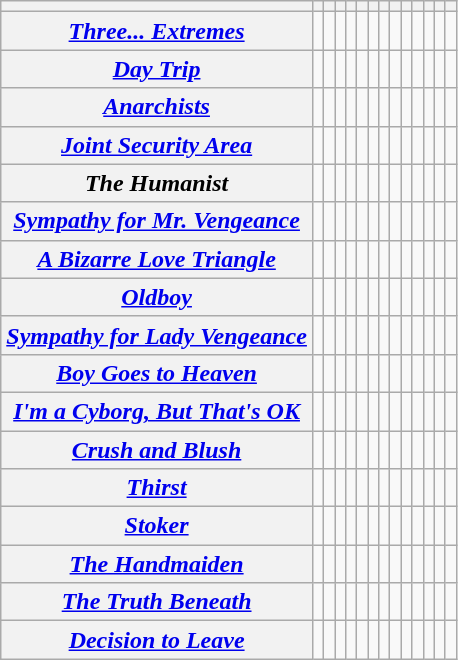<table class="wikitable plainrowheaders">
<tr>
<th></th>
<th></th>
<th></th>
<th></th>
<th></th>
<th></th>
<th></th>
<th></th>
<th></th>
<th></th>
<th></th>
<th></th>
<th></th>
<th></th>
</tr>
<tr>
<th scope="row"><em><a href='#'>Three... Extremes</a></em></th>
<td></td>
<td></td>
<td></td>
<td></td>
<td></td>
<td></td>
<td></td>
<td></td>
<td></td>
<td></td>
<td></td>
<td></td>
<td></td>
</tr>
<tr>
<th scope="row"><em><a href='#'>Day Trip</a></em></th>
<td></td>
<td></td>
<td></td>
<td></td>
<td></td>
<td></td>
<td></td>
<td></td>
<td></td>
<td></td>
<td></td>
<td></td>
<td></td>
</tr>
<tr>
<th scope="row"><em><a href='#'>Anarchists</a></em></th>
<td></td>
<td></td>
<td></td>
<td></td>
<td></td>
<td></td>
<td></td>
<td></td>
<td></td>
<td></td>
<td></td>
<td></td>
<td></td>
</tr>
<tr>
<th scope="row"><em><a href='#'>Joint Security Area</a></em></th>
<td></td>
<td></td>
<td></td>
<td></td>
<td></td>
<td></td>
<td></td>
<td></td>
<td></td>
<td></td>
<td></td>
<td></td>
<td></td>
</tr>
<tr>
<th scope="row"><em>The Humanist</em></th>
<td></td>
<td></td>
<td></td>
<td></td>
<td></td>
<td></td>
<td></td>
<td></td>
<td></td>
<td></td>
<td></td>
<td></td>
<td></td>
</tr>
<tr>
<th scope="row"><em><a href='#'>Sympathy for Mr. Vengeance</a></em></th>
<td></td>
<td></td>
<td></td>
<td></td>
<td></td>
<td></td>
<td></td>
<td></td>
<td></td>
<td></td>
<td></td>
<td></td>
<td></td>
</tr>
<tr>
<th scope="row"><em><a href='#'>A Bizarre Love Triangle</a></em></th>
<td></td>
<td></td>
<td></td>
<td></td>
<td></td>
<td></td>
<td></td>
<td></td>
<td></td>
<td></td>
<td></td>
<td></td>
<td></td>
</tr>
<tr>
<th scope="row"><em><a href='#'>Oldboy</a></em></th>
<td></td>
<td></td>
<td></td>
<td></td>
<td></td>
<td></td>
<td></td>
<td></td>
<td></td>
<td></td>
<td></td>
<td></td>
<td></td>
</tr>
<tr>
<th scope="row"><em><a href='#'>Sympathy for Lady Vengeance</a></em></th>
<td></td>
<td></td>
<td></td>
<td></td>
<td></td>
<td></td>
<td></td>
<td></td>
<td></td>
<td></td>
<td></td>
<td></td>
<td></td>
</tr>
<tr>
<th scope="row"><em><a href='#'>Boy Goes to Heaven</a></em></th>
<td></td>
<td></td>
<td></td>
<td></td>
<td></td>
<td></td>
<td></td>
<td></td>
<td></td>
<td></td>
<td></td>
<td></td>
<td></td>
</tr>
<tr>
<th scope="row"><em><a href='#'>I'm a Cyborg, But That's OK</a></em></th>
<td></td>
<td></td>
<td></td>
<td></td>
<td></td>
<td></td>
<td></td>
<td></td>
<td></td>
<td></td>
<td></td>
<td></td>
<td></td>
</tr>
<tr>
<th scope="row"><em><a href='#'>Crush and Blush</a></em></th>
<td></td>
<td></td>
<td></td>
<td></td>
<td></td>
<td></td>
<td></td>
<td></td>
<td></td>
<td></td>
<td></td>
<td></td>
<td></td>
</tr>
<tr>
<th scope="row"><em><a href='#'>Thirst</a></em></th>
<td></td>
<td></td>
<td></td>
<td></td>
<td></td>
<td></td>
<td></td>
<td></td>
<td></td>
<td></td>
<td></td>
<td></td>
<td></td>
</tr>
<tr>
<th scope="row"><em><a href='#'>Stoker</a></em></th>
<td></td>
<td></td>
<td></td>
<td></td>
<td></td>
<td></td>
<td></td>
<td></td>
<td></td>
<td></td>
<td></td>
<td></td>
<td></td>
</tr>
<tr>
<th scope="row"><em><a href='#'>The Handmaiden</a></em></th>
<td></td>
<td></td>
<td></td>
<td></td>
<td></td>
<td></td>
<td></td>
<td></td>
<td></td>
<td></td>
<td></td>
<td></td>
<td></td>
</tr>
<tr>
<th scope="row"><em><a href='#'>The Truth Beneath</a></em></th>
<td></td>
<td></td>
<td></td>
<td></td>
<td></td>
<td></td>
<td></td>
<td></td>
<td></td>
<td></td>
<td></td>
<td></td>
<td></td>
</tr>
<tr>
<th scope="row"><em><a href='#'>Decision to Leave</a></em></th>
<td></td>
<td></td>
<td></td>
<td></td>
<td></td>
<td></td>
<td></td>
<td></td>
<td></td>
<td></td>
<td></td>
<td></td>
<td></td>
</tr>
</table>
